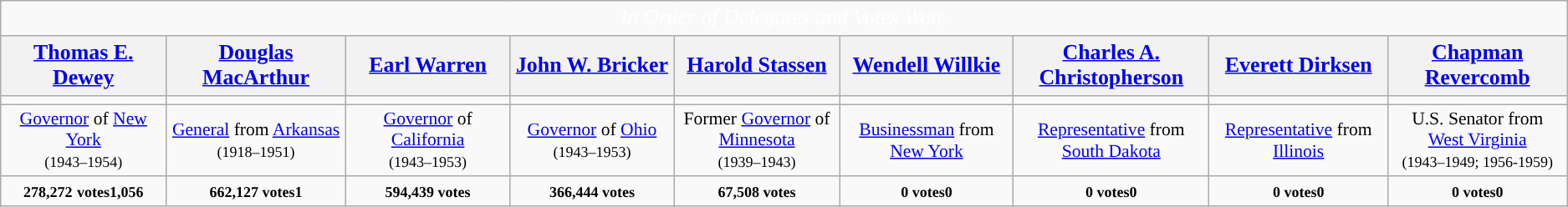<table class="wikitable mw-collapsible mw-collapsed" style="font-size:90%;">
<tr>
<td colspan="11" style="text-align:center; width:700px; font-size:120%; color:white; background:"><em>In Order of Delegates and Votes Won.</em></td>
</tr>
<tr style="text-align:center">
<th scope="col" style="width:10em; font-size:120%;"><a href='#'>Thomas E. Dewey</a></th>
<th scope="col" style="width:10em; font-size:120%;"><a href='#'>Douglas MacArthur</a></th>
<th scope="col" style="width:10em; font-size:120%;"><a href='#'>Earl Warren</a></th>
<th scope="col" style="width:10em; font-size:120%;"><a href='#'>John W. Bricker</a></th>
<th scope="col" style="width:10em; font-size:120%;"><a href='#'>Harold Stassen</a></th>
<th scope="col" style="width:10em; font-size:120%;"><a href='#'>Wendell Willkie</a></th>
<th scope="col" style="width:10em; font-size:120%;"><strong><a href='#'>Charles A. Christopherson</a></strong></th>
<th scope="col" style="width:10em; font-size:120%;"><strong><a href='#'>Everett Dirksen</a></strong></th>
<th scope="col" style="width:10em; font-size:120%;"><strong><a href='#'>Chapman Revercomb</a></strong></th>
</tr>
<tr style="text-align:center">
<td></td>
<td></td>
<td></td>
<td></td>
<td></td>
<td></td>
<td></td>
<td></td>
<td></td>
</tr>
<tr style="text-align:center">
<td><a href='#'>Governor</a> of <a href='#'>New York</a><br><small>(1943–1954)</small></td>
<td><a href='#'>General</a> from <a href='#'>Arkansas</a><br><small>(1918–1951)</small></td>
<td><a href='#'>Governor</a> of <a href='#'>California</a><br><small>(1943–1953)</small></td>
<td><a href='#'>Governor</a> of <a href='#'>Ohio</a><br><small>(1943–1953)</small></td>
<td>Former <a href='#'>Governor</a> of <a href='#'>Minnesota</a><br><small>(1939–1943)</small></td>
<td><a href='#'>Businessman</a> from <a href='#'>New York</a></td>
<td><a href='#'>Representative</a> from <a href='#'>South Dakota</a></td>
<td><a href='#'>Representative</a> from <a href='#'>Illinois</a></td>
<td>U.S. Senator from <a href='#'>West Virginia</a><br><small>(1943–1949; 1956-1959)</small></td>
</tr>
<tr style="text-align:center">
<td><small><strong>278</strong></small><small><strong>,272</strong></small> <small><strong>votes</strong></small><small><strong>1</strong></small><small><strong>,0</strong></small><small><strong>56 </strong></small></td>
<td><small><strong>662,127 votes</strong></small><small><strong>1 </strong></small></td>
<td><small><strong>594,439 votes</strong></small></td>
<td><small><strong>366,444 votes</strong></small></td>
<td><small><strong>67,508 votes</strong></small></td>
<td><small><strong>0 votes</strong></small><small><strong>0 </strong></small></td>
<td><small><strong>0 votes</strong></small><small><strong>0 </strong></small></td>
<td><small><strong>0 votes</strong></small><small><strong>0 </strong></small></td>
<td><small><strong>0 votes</strong></small><small><strong>0 </strong></small></td>
</tr>
</table>
